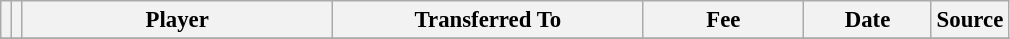<table class="wikitable plainrowheaders sortable" style="font-size:95%">
<tr>
<th></th>
<th></th>
<th scope="col" style="width:200px;">Player</th>
<th scope="col" style="width:200px;">Transferred To</th>
<th scope="col" style="width:100px;">Fee</th>
<th scope="col" style="width:78px;">Date</th>
<th>Source</th>
</tr>
<tr>
</tr>
</table>
